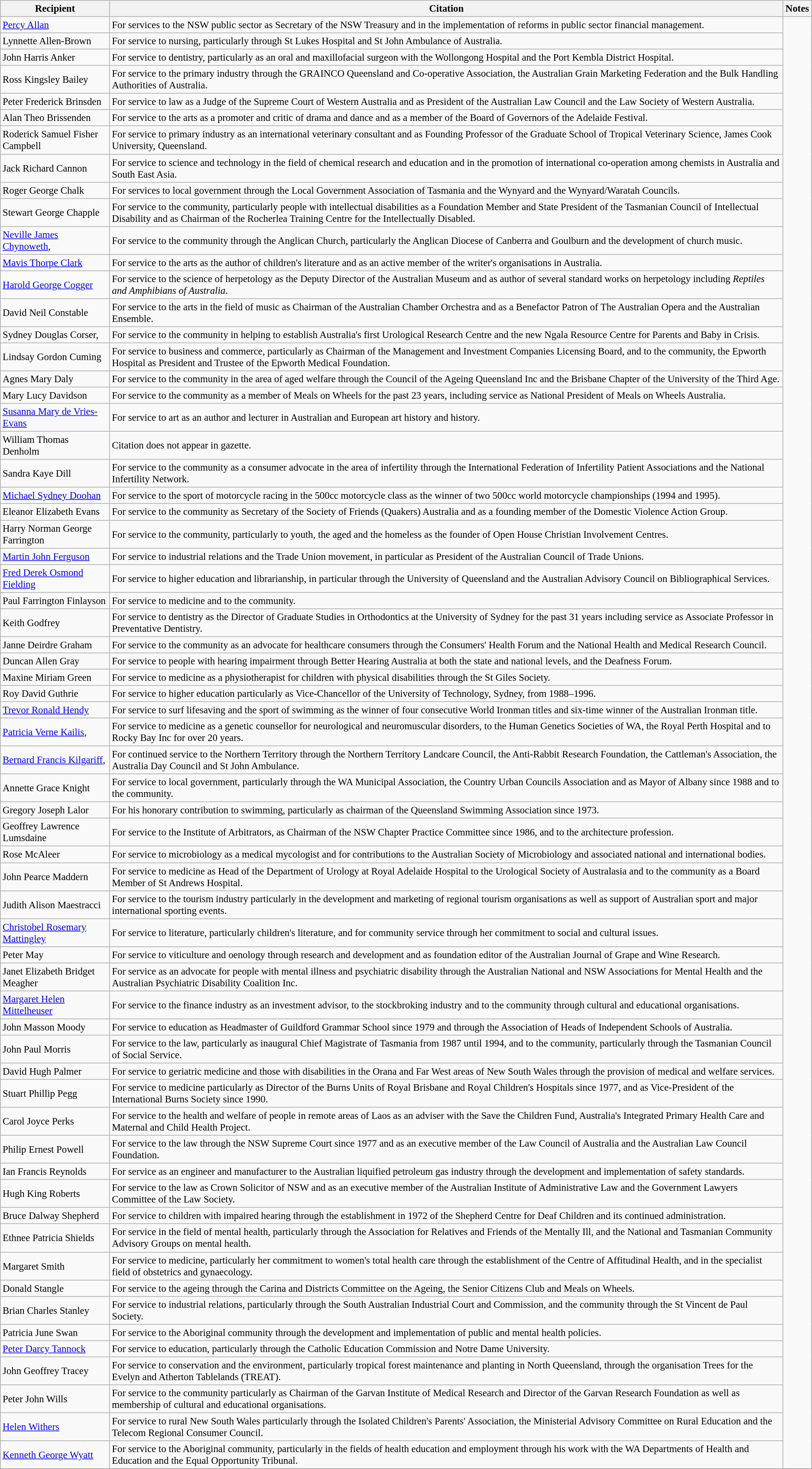<table class="wikitable" style="font-size:95%;">
<tr>
<th>Recipient</th>
<th>Citation</th>
<th>Notes</th>
</tr>
<tr>
<td><a href='#'>Percy Allan</a></td>
<td>For services to the NSW public sector as Secretary of the NSW Treasury and in the implementation of reforms in public sector financial management.</td>
<td rowspan=64></td>
</tr>
<tr>
<td>Lynnette Allen-Brown</td>
<td>For service to nursing, particularly through St Lukes Hospital and St John Ambulance of Australia.</td>
</tr>
<tr>
<td> John Harris Anker</td>
<td>For service to dentistry, particularly as an oral and maxillofacial surgeon with the Wollongong Hospital and the Port Kembla District Hospital.</td>
</tr>
<tr>
<td>Ross Kingsley Bailey</td>
<td>For service to the primary industry through the GRAINCO Queensland and Co-operative Association, the Australian Grain Marketing Federation and the Bulk Handling Authorities of Australia.</td>
</tr>
<tr>
<td> Peter Frederick Brinsden</td>
<td>For service to law as a Judge of the Supreme Court of Western Australia and as President of the Australian Law Council and the Law Society of Western Australia.</td>
</tr>
<tr>
<td> Alan Theo Brissenden</td>
<td>For service to the arts as a promoter and critic of drama and dance and as a member of the Board of Governors of the Adelaide Festival.</td>
</tr>
<tr>
<td> Roderick Samuel Fisher Campbell</td>
<td>For service to primary industry as an international veterinary consultant and as Founding Professor of the Graduate School of Tropical Veterinary Science, James Cook University, Queensland.</td>
</tr>
<tr>
<td> Jack Richard Cannon</td>
<td>For service to science and technology in the field of chemical research and education and in the promotion of international co-operation among chemists in Australia and South East Asia.</td>
</tr>
<tr>
<td> Roger George Chalk</td>
<td>For services to local government through the Local Government Association of Tasmania and the Wynyard and the Wynyard/Waratah Councils.</td>
</tr>
<tr>
<td>Stewart George Chapple</td>
<td>For service to the community, particularly people with intellectual disabilities as a Foundation Member and State President of the Tasmanian Council of Intellectual Disability and as Chairman of the Rocherlea Training Centre for the Intellectually Disabled.</td>
</tr>
<tr>
<td> <a href='#'>Neville James Chynoweth</a>, </td>
<td>For service to the community through the Anglican Church, particularly the Anglican Diocese of Canberra and Goulburn and the development of church music.</td>
</tr>
<tr>
<td><a href='#'>Mavis Thorpe Clark</a></td>
<td>For service to the arts as the author of children's literature and as an active member of the writer's organisations in Australia.</td>
</tr>
<tr>
<td> <a href='#'>Harold George Cogger</a></td>
<td>For service to the science of herpetology as the Deputy Director of the Australian Museum and as author of several standard works on herpetology including <em>Reptiles and Amphibians of Australia</em>.</td>
</tr>
<tr>
<td>David Neil Constable</td>
<td>For service to the arts in the field of music as Chairman of the Australian Chamber Orchestra and as a Benefactor Patron of The Australian Opera and the Australian Ensemble.</td>
</tr>
<tr>
<td>Sydney Douglas Corser, </td>
<td>For service to the community in helping to establish Australia's first Urological Research Centre and the new Ngala Resource Centre for Parents and Baby in Crisis.</td>
</tr>
<tr>
<td>Lindsay Gordon Cuming</td>
<td>For service to business and commerce, particularly as Chairman of the Management and Investment Companies Licensing Board, and to the community, the Epworth Hospital as President and Trustee of the Epworth Medical Foundation.</td>
</tr>
<tr>
<td> Agnes Mary Daly</td>
<td>For service to the community in the area of aged welfare through the Council of the Ageing Queensland Inc and the Brisbane Chapter of the University of the Third Age.</td>
</tr>
<tr>
<td>Mary Lucy Davidson</td>
<td>For service to the community as a member of Meals on Wheels for the past 23 years, including service as National President of Meals on Wheels Australia.</td>
</tr>
<tr>
<td><a href='#'>Susanna Mary de Vries-Evans</a></td>
<td>For service to art as an author and lecturer in Australian and European art history and history.</td>
</tr>
<tr>
<td> William Thomas Denholm</td>
<td>Citation does not appear in gazette.</td>
</tr>
<tr>
<td>Sandra Kaye Dill</td>
<td>For service to the community as a consumer advocate in the area of infertility through the International Federation of Infertility Patient Associations and the National Infertility Network.</td>
</tr>
<tr>
<td><a href='#'>Michael Sydney Doohan</a></td>
<td>For service to the sport of motorcycle racing in the 500cc motorcycle class as the winner of two 500cc world motorcycle championships (1994 and 1995).</td>
</tr>
<tr>
<td>Eleanor Elizabeth Evans</td>
<td>For service to the community as Secretary of the Society of Friends (Quakers) Australia and as a founding member of the Domestic Violence Action Group.</td>
</tr>
<tr>
<td>Harry Norman George Farrington</td>
<td>For service to the community, particularly to youth, the aged and the homeless as the founder of Open House Christian Involvement Centres.</td>
</tr>
<tr>
<td><a href='#'>Martin John Ferguson</a></td>
<td>For service to industrial relations and the Trade Union movement, in particular as President of the Australian Council of Trade Unions.</td>
</tr>
<tr>
<td><a href='#'>Fred Derek Osmond Fielding</a></td>
<td>For service to higher education and librarianship, in particular through the University of Queensland and the Australian Advisory Council on Bibliographical Services.</td>
</tr>
<tr>
<td> Paul Farrington Finlayson</td>
<td>For service to medicine and to the community.</td>
</tr>
<tr>
<td> Keith Godfrey</td>
<td>For service to dentistry as the Director of Graduate Studies in Orthodontics at the University of Sydney for the past 31 years including service as Associate Professor in Preventative Dentistry.</td>
</tr>
<tr>
<td>Janne Deirdre Graham</td>
<td>For service to the community as an advocate for healthcare consumers through the Consumers' Health Forum and the National Health and Medical Research Council.</td>
</tr>
<tr>
<td>Duncan Allen Gray</td>
<td>For service to people with hearing impairment through Better Hearing Australia at both the state and national levels, and the Deafness Forum.</td>
</tr>
<tr>
<td>Maxine Miriam Green</td>
<td>For service to medicine as a physiotherapist for children with physical disabilities through the St Giles Society.</td>
</tr>
<tr>
<td> Roy David Guthrie</td>
<td>For service to higher education particularly as Vice-Chancellor of the University of Technology, Sydney, from 1988–1996.</td>
</tr>
<tr>
<td><a href='#'>Trevor Ronald Hendy</a></td>
<td>For service to surf lifesaving and the sport of swimming as the winner of four consecutive World Ironman titles and six-time winner of the Australian Ironman title.</td>
</tr>
<tr>
<td> <a href='#'>Patricia Verne Kailis</a>, </td>
<td>For service to medicine as a genetic counsellor for neurological and neuromuscular disorders, to the Human Genetics Societies of WA, the Royal Perth Hospital and to Rocky Bay Inc for over 20 years.</td>
</tr>
<tr>
<td><a href='#'>Bernard Francis Kilgariff</a>, </td>
<td>For continued service to the Northern Territory through the Northern Territory Landcare Council, the Anti-Rabbit Research Foundation, the Cattleman's Association, the Australia Day Council and St John Ambulance.</td>
</tr>
<tr>
<td>Annette Grace Knight</td>
<td>For service to local government, particularly through the WA Municipal Association, the Country Urban Councils Association and as Mayor of Albany since 1988 and to the community.</td>
</tr>
<tr>
<td>Gregory Joseph Lalor</td>
<td>For his honorary contribution to swimming, particularly as chairman of the Queensland Swimming Association since 1973.</td>
</tr>
<tr>
<td>Geoffrey Lawrence Lumsdaine</td>
<td>For service to the Institute of Arbitrators, as Chairman of the NSW Chapter Practice Committee since 1986, and to the architecture profession.</td>
</tr>
<tr>
<td>Rose McAleer</td>
<td>For service to microbiology as a medical mycologist and for contributions to the Australian Society of Microbiology and associated national and international bodies.</td>
</tr>
<tr>
<td>John Pearce Maddern</td>
<td>For service to medicine as Head of the Department of Urology at Royal Adelaide Hospital to the Urological Society of Australasia and to the community as a Board Member of St Andrews Hospital.</td>
</tr>
<tr>
<td>Judith Alison Maestracci</td>
<td>For service to the tourism industry particularly in the development and marketing of regional tourism organisations as well as support of Australian sport and major international sporting events.</td>
</tr>
<tr>
<td><a href='#'>Christobel Rosemary Mattingley</a></td>
<td>For service to literature, particularly children's literature, and for community service through her commitment to social and cultural issues.</td>
</tr>
<tr>
<td> Peter May</td>
<td>For service to viticulture and oenology through research and development and as foundation editor of the Australian Journal of Grape and Wine Research.</td>
</tr>
<tr>
<td>Janet Elizabeth Bridget Meagher</td>
<td>For service as an advocate for people with mental illness and psychiatric disability through the Australian National and NSW Associations for Mental Health and the Australian Psychiatric Disability Coalition Inc.</td>
</tr>
<tr>
<td><a href='#'>Margaret Helen Mittelheuser</a></td>
<td>For service to the finance industry as an investment advisor, to the stockbroking industry and to the community through cultural and educational organisations.</td>
</tr>
<tr>
<td>John Masson Moody</td>
<td>For service to education as Headmaster of Guildford Grammar School since 1979 and through the Association of Heads of Independent Schools of Australia.</td>
</tr>
<tr>
<td>John Paul Morris</td>
<td>For service to the law, particularly as inaugural Chief Magistrate of Tasmania from 1987 until 1994, and to the community, particularly through the Tasmanian Council of Social Service.</td>
</tr>
<tr>
<td> David Hugh Palmer</td>
<td>For service to geriatric medicine and those with disabilities in the Orana and Far West areas of New South Wales through the provision of medical and welfare services.</td>
</tr>
<tr>
<td> Stuart Phillip Pegg</td>
<td>For service to medicine particularly as Director of the Burns Units of Royal Brisbane and Royal Children's Hospitals since 1977, and as Vice-President of the International Burns Society since 1990.</td>
</tr>
<tr>
<td>Carol Joyce Perks</td>
<td>For service to the health and welfare of people in remote areas of Laos as an adviser with the Save the Children Fund, Australia's Integrated Primary Health Care and Maternal and Child Health Project.</td>
</tr>
<tr>
<td> Philip Ernest Powell</td>
<td>For service to the law through the NSW Supreme Court since 1977 and as an executive member of the Law Council of Australia and the Australian Law Council Foundation.</td>
</tr>
<tr>
<td>Ian Francis Reynolds</td>
<td>For service as an engineer and manufacturer to the Australian liquified petroleum gas industry through the development and implementation of safety standards.</td>
</tr>
<tr>
<td>Hugh King Roberts</td>
<td>For service to the law as Crown Solicitor of NSW and as an executive member of the Australian Institute of Administrative Law and the Government Lawyers Committee of the Law Society.</td>
</tr>
<tr>
<td> Bruce Dalway Shepherd</td>
<td>For service to children with impaired hearing through the establishment in 1972 of the Shepherd Centre for Deaf Children and its continued administration.</td>
</tr>
<tr>
<td>Ethnee Patricia Shields</td>
<td>For service in the field of mental health, particularly through the Association for Relatives and Friends of the Mentally Ill, and the National and Tasmanian Community Advisory Groups on mental health.</td>
</tr>
<tr>
<td> Margaret Smith</td>
<td>For service to medicine, particularly her commitment to women's total health care through the establishment of the Centre of Affitudinal Health, and in the specialist field of obstetrics and gynaecology.</td>
</tr>
<tr>
<td>Donald Stangle</td>
<td>For service to the ageing through the Carina and Districts Committee on the Ageing, the Senior Citizens Club and Meals on Wheels.</td>
</tr>
<tr>
<td>Brian Charles Stanley</td>
<td>For service to industrial relations, particularly through the South Australian Industrial Court and Commission, and the community through the St Vincent de Paul Society.</td>
</tr>
<tr>
<td>Patricia June Swan</td>
<td>For service to the Aboriginal community through the development and implementation of public and mental health policies.</td>
</tr>
<tr>
<td> <a href='#'>Peter Darcy Tannock</a></td>
<td>For service to education, particularly through the Catholic Education Commission and Notre Dame University.</td>
</tr>
<tr>
<td>John Geoffrey Tracey</td>
<td>For service to conservation and the environment, particularly tropical forest maintenance and planting in North Queensland, through the organisation Trees for the Evelyn and Atherton Tablelands (TREAT).</td>
</tr>
<tr>
<td>Peter John Wills</td>
<td>For service to the community particularly as Chairman of the Garvan Institute of Medical Research and Director of the Garvan Research Foundation as well as membership of cultural and educational organisations.</td>
</tr>
<tr>
<td><a href='#'>Helen Withers</a></td>
<td>For service to rural New South Wales particularly through the Isolated Children's Parents' Association, the Ministerial Advisory Committee on Rural Education and the Telecom Regional Consumer Council.</td>
</tr>
<tr>
<td><a href='#'>Kenneth George Wyatt</a></td>
<td>For service to the Aboriginal community, particularly in the fields of health education and employment through his work with the WA Departments of Health and Education and the Equal Opportunity Tribunal.</td>
</tr>
<tr>
</tr>
</table>
